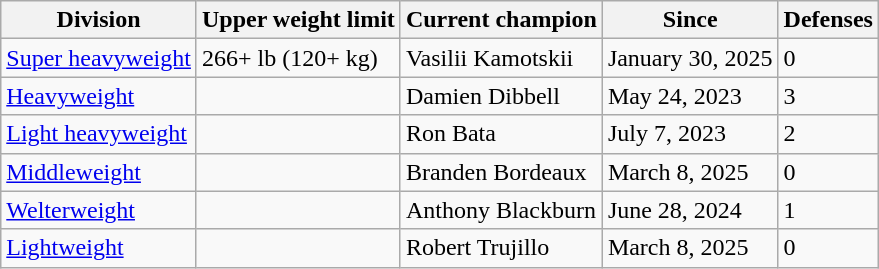<table class="wikitable">
<tr>
<th>Division</th>
<th>Upper weight limit</th>
<th>Current champion</th>
<th>Since</th>
<th>Defenses</th>
</tr>
<tr>
<td><a href='#'>Super heavyweight</a></td>
<td>266+ lb (120+ kg)</td>
<td>Vasilii Kamotskii</td>
<td>January 30, 2025</td>
<td>0</td>
</tr>
<tr>
<td><a href='#'>Heavyweight</a></td>
<td></td>
<td>Damien Dibbell</td>
<td>May 24, 2023</td>
<td>3</td>
</tr>
<tr>
<td><a href='#'>Light heavyweight</a></td>
<td></td>
<td>Ron Bata</td>
<td>July 7, 2023</td>
<td>2</td>
</tr>
<tr>
<td><a href='#'>Middleweight</a></td>
<td></td>
<td>Branden Bordeaux</td>
<td>March 8, 2025</td>
<td>0</td>
</tr>
<tr>
<td><a href='#'>Welterweight</a></td>
<td></td>
<td>Anthony Blackburn</td>
<td>June 28, 2024</td>
<td>1</td>
</tr>
<tr>
<td><a href='#'>Lightweight</a></td>
<td></td>
<td>Robert Trujillo</td>
<td>March 8, 2025</td>
<td>0</td>
</tr>
</table>
